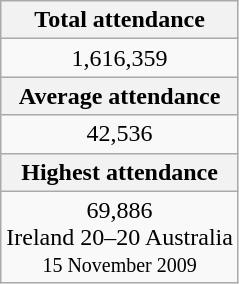<table class=wikitable>
<tr>
<th colspan=3 align=center>Total attendance</th>
</tr>
<tr>
<td colspan=3 align=center>1,616,359</td>
</tr>
<tr>
<th colspan=3 align=center>Average attendance</th>
</tr>
<tr>
<td colspan=3 align=center>42,536</td>
</tr>
<tr>
<th colspan=3 align=center>Highest attendance</th>
</tr>
<tr>
<td colspan=3 align=center>69,886 <br> Ireland 20–20 Australia <br> <small>15 November 2009</small></td>
</tr>
</table>
